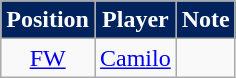<table class=wikitable>
<tr>
<th style="background:#00235D; color:white; text-align:center;">Position</th>
<th style="background:#00235D; color:white; text-align:center;">Player</th>
<th style="background:#00235D; color:white; text-align:center;">Note</th>
</tr>
<tr>
<td align=center><a href='#'>FW</a></td>
<td> <a href='#'>Camilo</a></td>
<td></td>
</tr>
</table>
